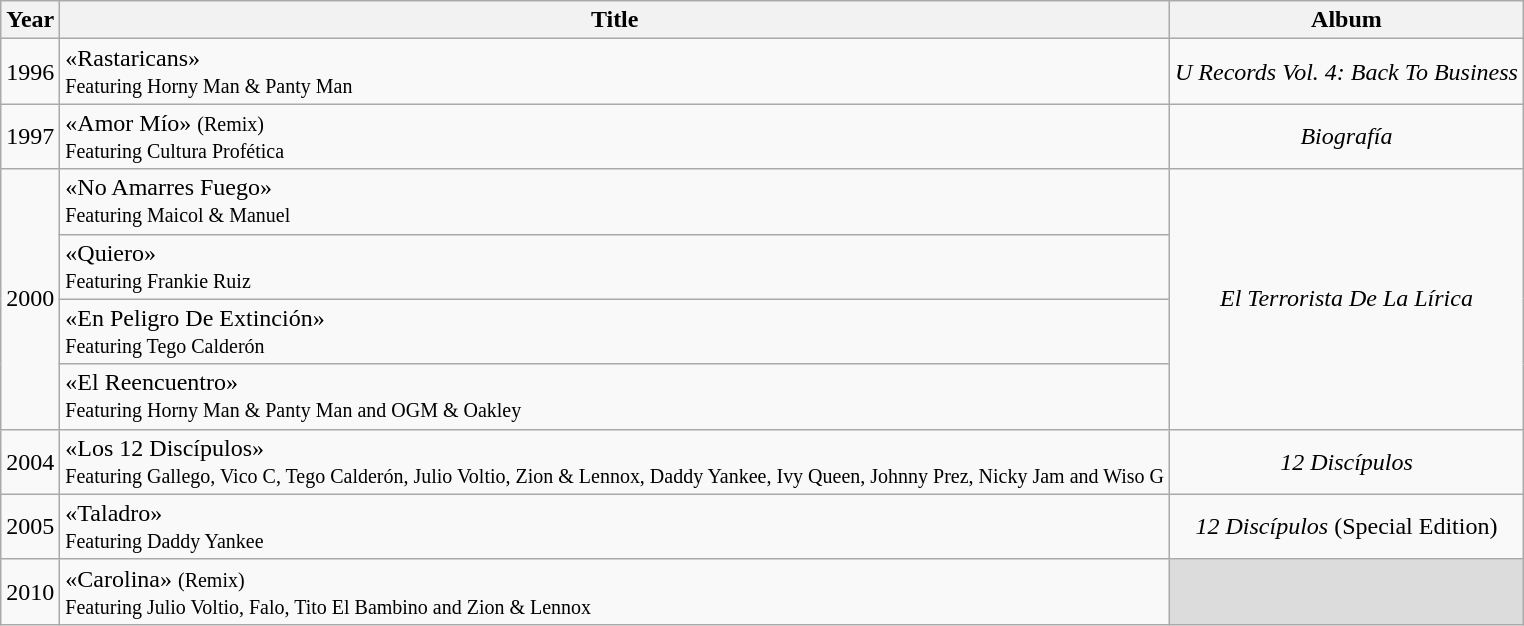<table class="wikitable">
<tr>
<th align="center">Year</th>
<th align="center">Title</th>
<th align="center">Album</th>
</tr>
<tr>
<td align="center">1996</td>
<td>«Rastaricans»<br><small>Featuring Horny Man & Panty Man</small></td>
<td align="center"><em>U Records Vol. 4: Back To Business</em></td>
</tr>
<tr>
<td align="center">1997</td>
<td>«Amor Mío» <small>(Remix)</small><br><small>Featuring Cultura Profética</small></td>
<td align="center"><em>Biografía</em></td>
</tr>
<tr>
<td align="center" rowspan="4">2000</td>
<td>«No Amarres Fuego»<br><small>Featuring Maicol & Manuel</small></td>
<td align="center" rowspan="4"><em>El Terrorista De La Lírica</em></td>
</tr>
<tr>
<td>«Quiero»<br><small>Featuring Frankie Ruiz</small></td>
</tr>
<tr>
<td>«En Peligro De Extinción»<br><small>Featuring Tego Calderón</small></td>
</tr>
<tr>
<td>«El Reencuentro»<br><small>Featuring Horny Man & Panty Man and OGM & Oakley</small></td>
</tr>
<tr>
<td align="center">2004</td>
<td>«Los 12 Discípulos»<br><small>Featuring Gallego, Vico C, Tego Calderón, Julio Voltio, Zion & Lennox, Daddy Yankee, Ivy Queen, Johnny Prez, Nicky Jam and Wiso G</small></td>
<td align="center"><em>12 Discípulos</em></td>
</tr>
<tr>
<td align="center">2005</td>
<td>«Taladro»<br><small>Featuring Daddy Yankee</small></td>
<td align="center"><em>12 Discípulos</em> (Special Edition)</td>
</tr>
<tr>
<td align="center">2010</td>
<td>«Carolina» <small>(Remix)</small><br><small>Featuring Julio Voltio, Falo, Tito El Bambino and Zion & Lennox</small></td>
<td align="center" style="background-color: #DCDCDC"></td>
</tr>
</table>
